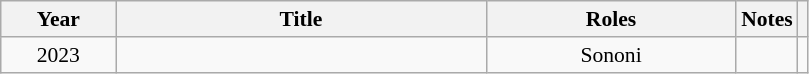<table class="wikitable" style="text-align:center; font-size:0.9em;">
<tr>
<th width="70">Year</th>
<th width="240">Title</th>
<th width="160">Roles</th>
<th>Notes</th>
<th></th>
</tr>
<tr>
<td>2023</td>
<td><em></em></td>
<td>Sononi</td>
<td></td>
<td></td>
</tr>
</table>
